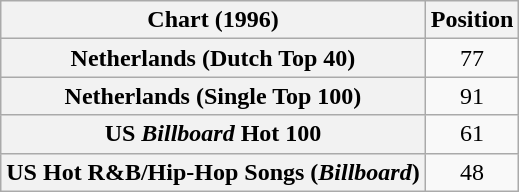<table class="wikitable sortable plainrowheaders">
<tr>
<th>Chart (1996)</th>
<th>Position</th>
</tr>
<tr>
<th scope="row">Netherlands (Dutch Top 40)</th>
<td align="center">77</td>
</tr>
<tr>
<th scope="row">Netherlands (Single Top 100)</th>
<td align="center">91</td>
</tr>
<tr>
<th scope="row">US <em>Billboard</em> Hot 100</th>
<td align="center">61</td>
</tr>
<tr>
<th scope="row">US Hot R&B/Hip-Hop Songs (<em>Billboard</em>)</th>
<td align="center">48</td>
</tr>
</table>
